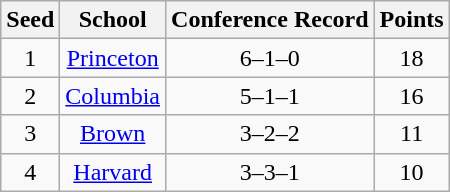<table class="wikitable" style="text-align:center">
<tr>
<th>Seed</th>
<th>School</th>
<th>Conference Record</th>
<th>Points</th>
</tr>
<tr>
<td>1</td>
<td><a href='#'>Princeton</a></td>
<td>6–1–0</td>
<td>18</td>
</tr>
<tr>
<td>2</td>
<td><a href='#'>Columbia</a></td>
<td>5–1–1</td>
<td>16</td>
</tr>
<tr>
<td>3</td>
<td><a href='#'>Brown</a></td>
<td>3–2–2</td>
<td>11</td>
</tr>
<tr>
<td>4</td>
<td><a href='#'>Harvard</a></td>
<td>3–3–1</td>
<td>10</td>
</tr>
</table>
